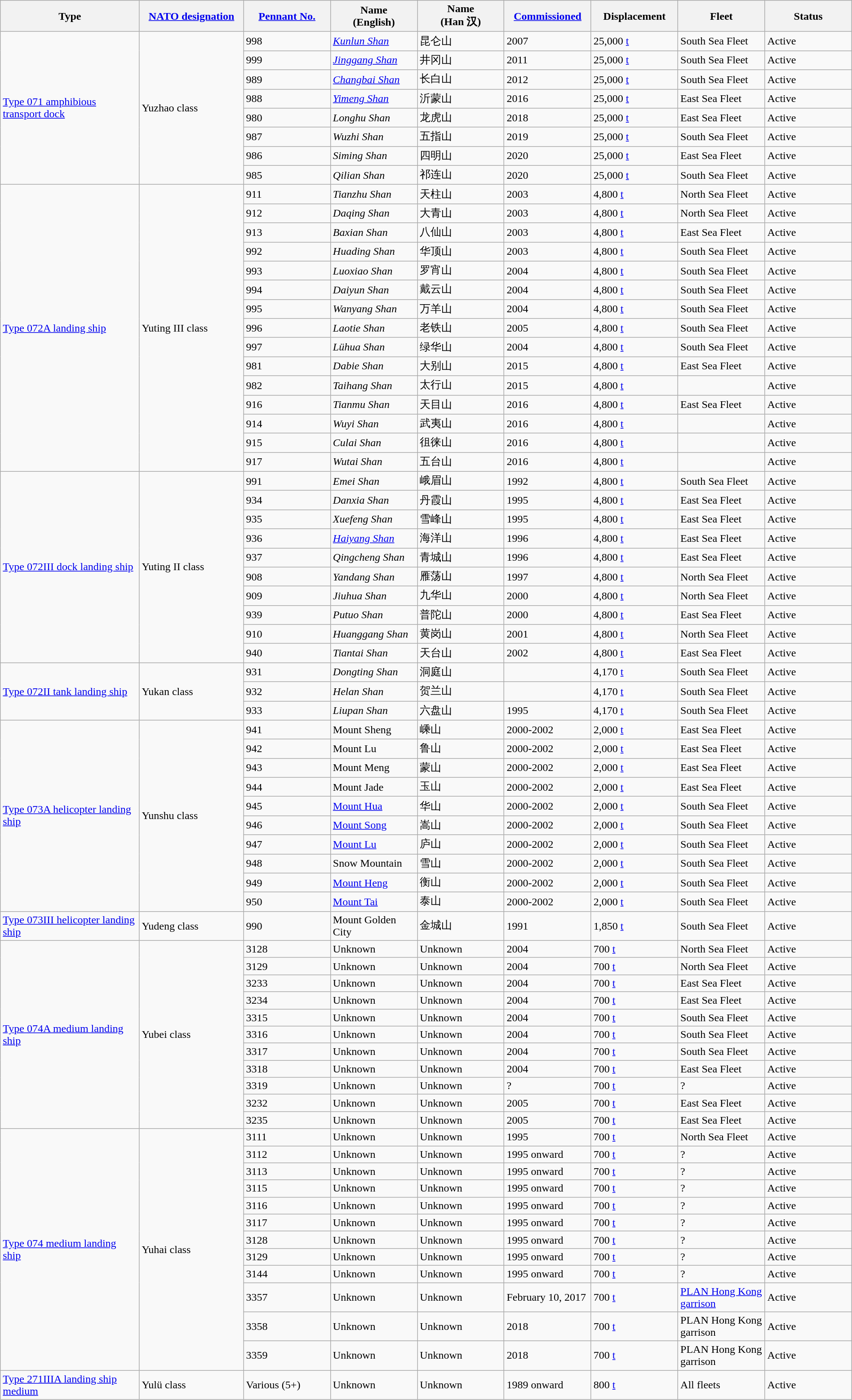<table class="wikitable sortable"  style="margin:auto; width:100%;">
<tr>
<th style="text-align:center; width:16%;">Type</th>
<th style="text-align:center; width:12%;"><a href='#'>NATO designation</a></th>
<th style="text-align:center; width:10%;"><a href='#'>Pennant No.</a></th>
<th style="text-align:center; width:10%;">Name<br>(English)</th>
<th style="text-align:center; width:10%;">Name<br>(Han 汉)</th>
<th style="text-align:center; width:10%;"><a href='#'>Commissioned</a></th>
<th style="text-align:center; width:10%;">Displacement</th>
<th style="text-align:center; width:10%;">Fleet</th>
<th style="text-align:center; width:10%;">Status</th>
</tr>
<tr>
<td rowspan="8"><a href='#'>Type 071 amphibious transport dock</a></td>
<td rowspan="8">Yuzhao class</td>
<td>998</td>
<td><em><a href='#'>Kunlun Shan</a></em></td>
<td>昆仑山</td>
<td>2007</td>
<td>25,000 <a href='#'>t</a></td>
<td>South Sea Fleet</td>
<td><span>Active</span></td>
</tr>
<tr>
<td>999</td>
<td><em><a href='#'>Jinggang Shan</a></em></td>
<td>井冈山</td>
<td>2011</td>
<td>25,000 <a href='#'>t</a></td>
<td>South Sea Fleet</td>
<td><span>Active</span></td>
</tr>
<tr>
<td>989</td>
<td><em><a href='#'>Changbai Shan</a></em></td>
<td>长白山</td>
<td>2012</td>
<td>25,000 <a href='#'>t</a></td>
<td>South Sea Fleet</td>
<td><span>Active</span></td>
</tr>
<tr>
<td>988</td>
<td><em><a href='#'>Yimeng Shan</a></em></td>
<td>沂蒙山</td>
<td>2016</td>
<td>25,000 <a href='#'>t</a></td>
<td>East Sea Fleet</td>
<td><span>Active</span></td>
</tr>
<tr>
<td>980</td>
<td><em>Longhu Shan</em></td>
<td>龙虎山</td>
<td>2018</td>
<td>25,000 <a href='#'>t</a></td>
<td>East Sea Fleet</td>
<td><span>Active</span></td>
</tr>
<tr>
<td>987</td>
<td><em>Wuzhi Shan</em></td>
<td>五指山</td>
<td>2019</td>
<td>25,000 <a href='#'>t</a></td>
<td>South Sea Fleet</td>
<td><span>Active</span></td>
</tr>
<tr>
<td>986</td>
<td><em>Siming Shan</em></td>
<td>四明山</td>
<td>2020</td>
<td>25,000 <a href='#'>t</a></td>
<td>East Sea Fleet</td>
<td><span>Active</span></td>
</tr>
<tr>
<td>985</td>
<td><em>Qilian Shan</em></td>
<td>祁连山</td>
<td>2020</td>
<td>25,000 <a href='#'>t</a></td>
<td>South Sea Fleet</td>
<td><span>Active</span></td>
</tr>
<tr>
<td rowspan="15"><a href='#'>Type 072A landing ship</a></td>
<td rowspan="15">Yuting III class</td>
<td>911</td>
<td><em>Tianzhu Shan</em></td>
<td>天柱山</td>
<td>2003</td>
<td>4,800 <a href='#'>t</a></td>
<td>North Sea Fleet</td>
<td><span>Active</span></td>
</tr>
<tr>
<td>912</td>
<td><em>Daqing Shan</em></td>
<td>大青山</td>
<td>2003</td>
<td>4,800 <a href='#'>t</a></td>
<td>North Sea Fleet</td>
<td><span>Active</span></td>
</tr>
<tr>
<td>913</td>
<td><em>Baxian Shan</em></td>
<td>八仙山</td>
<td>2003</td>
<td>4,800 <a href='#'>t</a></td>
<td>East Sea Fleet</td>
<td><span>Active</span></td>
</tr>
<tr>
<td>992</td>
<td><em>Huading Shan</em></td>
<td>华顶山</td>
<td>2003</td>
<td>4,800 <a href='#'>t</a></td>
<td>South Sea Fleet</td>
<td><span>Active</span></td>
</tr>
<tr>
<td>993</td>
<td><em>Luoxiao Shan</em></td>
<td>罗宵山</td>
<td>2004</td>
<td>4,800 <a href='#'>t</a></td>
<td>South Sea Fleet</td>
<td><span>Active</span></td>
</tr>
<tr>
<td>994</td>
<td><em>Daiyun Shan</em></td>
<td>戴云山</td>
<td>2004</td>
<td>4,800 <a href='#'>t</a></td>
<td>South Sea Fleet</td>
<td><span>Active</span></td>
</tr>
<tr>
<td>995</td>
<td><em>Wanyang Shan</em></td>
<td>万羊山</td>
<td>2004</td>
<td>4,800 <a href='#'>t</a></td>
<td>South Sea Fleet</td>
<td><span>Active</span></td>
</tr>
<tr>
<td>996</td>
<td><em>Laotie Shan</em></td>
<td>老铁山</td>
<td>2005</td>
<td>4,800 <a href='#'>t</a></td>
<td>South Sea Fleet</td>
<td><span>Active</span></td>
</tr>
<tr>
<td>997</td>
<td><em>Lühua Shan</em></td>
<td>绿华山</td>
<td>2004</td>
<td>4,800 <a href='#'>t</a></td>
<td>South Sea Fleet</td>
<td><span>Active</span></td>
</tr>
<tr>
<td>981</td>
<td><em>Dabie Shan</em></td>
<td>大别山</td>
<td>2015</td>
<td>4,800 <a href='#'>t</a></td>
<td>East Sea Fleet</td>
<td><span>Active</span></td>
</tr>
<tr>
<td>982</td>
<td><em>Taihang Shan</em></td>
<td>太行山</td>
<td>2015</td>
<td>4,800 <a href='#'>t</a></td>
<td></td>
<td><span>Active</span></td>
</tr>
<tr>
<td>916</td>
<td><em>Tianmu Shan</em></td>
<td>天目山</td>
<td>2016</td>
<td>4,800 <a href='#'>t</a></td>
<td>East Sea Fleet</td>
<td><span>Active</span></td>
</tr>
<tr>
<td>914</td>
<td><em>Wuyi Shan</em></td>
<td>武夷山</td>
<td>2016</td>
<td>4,800 <a href='#'>t</a></td>
<td></td>
<td><span>Active</span></td>
</tr>
<tr>
<td>915</td>
<td><em>Culai Shan</em></td>
<td>徂徕山</td>
<td>2016</td>
<td>4,800 <a href='#'>t</a></td>
<td></td>
<td><span>Active</span></td>
</tr>
<tr>
<td>917</td>
<td><em>Wutai Shan</em></td>
<td>五台山</td>
<td>2016</td>
<td>4,800 <a href='#'>t</a></td>
<td></td>
<td><span>Active</span></td>
</tr>
<tr>
<td rowspan="10"><a href='#'>Type 072III dock landing ship</a></td>
<td rowspan="10">Yuting II class</td>
<td>991</td>
<td><em>Emei Shan</em></td>
<td>峨眉山</td>
<td>1992</td>
<td>4,800 <a href='#'>t</a></td>
<td>South Sea Fleet</td>
<td><span>Active</span></td>
</tr>
<tr>
<td>934</td>
<td><em>Danxia Shan</em></td>
<td>丹霞山</td>
<td>1995</td>
<td>4,800 <a href='#'>t</a></td>
<td>East Sea Fleet</td>
<td><span>Active</span></td>
</tr>
<tr>
<td>935</td>
<td><em>Xuefeng Shan</em></td>
<td>雪峰山</td>
<td>1995</td>
<td>4,800 <a href='#'>t</a></td>
<td>East Sea Fleet</td>
<td><span>Active</span></td>
</tr>
<tr>
<td>936</td>
<td><em><a href='#'>Haiyang Shan</a></em></td>
<td>海洋山</td>
<td>1996</td>
<td>4,800 <a href='#'>t</a></td>
<td>East Sea Fleet</td>
<td><span>Active</span></td>
</tr>
<tr>
<td>937</td>
<td><em>Qingcheng Shan</em></td>
<td>青城山</td>
<td>1996</td>
<td>4,800 <a href='#'>t</a></td>
<td>East Sea Fleet</td>
<td><span>Active</span></td>
</tr>
<tr>
<td>908</td>
<td><em>Yandang Shan</em></td>
<td>雁荡山</td>
<td>1997</td>
<td>4,800 <a href='#'>t</a></td>
<td>North Sea Fleet</td>
<td><span>Active</span></td>
</tr>
<tr>
<td>909</td>
<td><em>Jiuhua Shan</em></td>
<td>九华山</td>
<td>2000</td>
<td>4,800 <a href='#'>t</a></td>
<td>North Sea Fleet</td>
<td><span>Active</span></td>
</tr>
<tr>
<td>939</td>
<td><em>Putuo Shan</em></td>
<td>普陀山</td>
<td>2000</td>
<td>4,800 <a href='#'>t</a></td>
<td>East Sea Fleet</td>
<td><span>Active</span></td>
</tr>
<tr>
<td>910</td>
<td><em>Huanggang Shan</em></td>
<td>黄岗山</td>
<td>2001</td>
<td>4,800 <a href='#'>t</a></td>
<td>North Sea Fleet</td>
<td><span>Active</span></td>
</tr>
<tr>
<td>940</td>
<td><em>Tiantai Shan</em></td>
<td>天台山</td>
<td>2002</td>
<td>4,800 <a href='#'>t</a></td>
<td>East Sea Fleet</td>
<td><span>Active</span></td>
</tr>
<tr>
<td rowspan="3"><a href='#'>Type 072II tank landing ship</a></td>
<td rowspan="3">Yukan class</td>
<td>931</td>
<td><em>Dongting Shan</em></td>
<td>洞庭山</td>
<td></td>
<td>4,170 <a href='#'>t</a></td>
<td>South Sea Fleet</td>
<td><span>Active</span></td>
</tr>
<tr>
<td>932</td>
<td><em>Helan Shan</em></td>
<td>贺兰山</td>
<td></td>
<td>4,170 <a href='#'>t</a></td>
<td>South Sea Fleet</td>
<td><span>Active</span></td>
</tr>
<tr>
<td>933</td>
<td><em>Liupan Shan</em></td>
<td>六盘山</td>
<td>1995</td>
<td>4,170 <a href='#'>t</a></td>
<td>South Sea Fleet</td>
<td><span>Active</span></td>
</tr>
<tr>
<td rowspan="10"><a href='#'>Type 073A helicopter landing ship</a></td>
<td rowspan="10">Yunshu class</td>
<td>941</td>
<td>Mount Sheng</td>
<td>嵊山</td>
<td>2000-2002</td>
<td>2,000 <a href='#'>t</a></td>
<td>East Sea Fleet</td>
<td><span>Active</span></td>
</tr>
<tr>
<td>942</td>
<td>Mount Lu</td>
<td>鲁山</td>
<td>2000-2002</td>
<td>2,000 <a href='#'>t</a></td>
<td>East Sea Fleet</td>
<td><span>Active</span></td>
</tr>
<tr>
<td>943</td>
<td>Mount Meng</td>
<td>蒙山</td>
<td>2000-2002</td>
<td>2,000 <a href='#'>t</a></td>
<td>East Sea Fleet</td>
<td><span>Active</span></td>
</tr>
<tr>
<td>944</td>
<td>Mount Jade</td>
<td>玉山</td>
<td>2000-2002</td>
<td>2,000 <a href='#'>t</a></td>
<td>East Sea Fleet</td>
<td><span>Active</span></td>
</tr>
<tr>
<td>945</td>
<td><a href='#'>Mount Hua</a></td>
<td>华山</td>
<td>2000-2002</td>
<td>2,000 <a href='#'>t</a></td>
<td>South Sea Fleet</td>
<td><span>Active</span></td>
</tr>
<tr>
<td>946</td>
<td><a href='#'>Mount Song</a></td>
<td>嵩山</td>
<td>2000-2002</td>
<td>2,000 <a href='#'>t</a></td>
<td>South Sea Fleet</td>
<td><span>Active</span></td>
</tr>
<tr>
<td>947</td>
<td><a href='#'>Mount Lu</a></td>
<td>庐山</td>
<td>2000-2002</td>
<td>2,000 <a href='#'>t</a></td>
<td>South Sea Fleet</td>
<td><span>Active</span></td>
</tr>
<tr>
<td>948</td>
<td>Snow Mountain</td>
<td>雪山</td>
<td>2000-2002</td>
<td>2,000 <a href='#'>t</a></td>
<td>South Sea Fleet</td>
<td><span>Active</span></td>
</tr>
<tr>
<td>949</td>
<td><a href='#'>Mount Heng</a></td>
<td>衡山</td>
<td>2000-2002</td>
<td>2,000 <a href='#'>t</a></td>
<td>South Sea Fleet</td>
<td><span>Active</span></td>
</tr>
<tr>
<td>950</td>
<td><a href='#'>Mount Tai</a></td>
<td>泰山</td>
<td>2000-2002</td>
<td>2,000 <a href='#'>t</a></td>
<td>South Sea Fleet</td>
<td><span>Active</span></td>
</tr>
<tr>
<td><a href='#'>Type 073III helicopter landing ship</a></td>
<td>Yudeng class</td>
<td>990</td>
<td>Mount Golden City</td>
<td>金城山</td>
<td>1991</td>
<td>1,850 <a href='#'>t</a></td>
<td>South Sea Fleet</td>
<td><span>Active</span></td>
</tr>
<tr>
<td rowspan="11"><a href='#'>Type 074A medium landing ship</a></td>
<td rowspan="11">Yubei class</td>
<td>3128</td>
<td>Unknown</td>
<td>Unknown</td>
<td>2004</td>
<td>700 <a href='#'>t</a></td>
<td>North Sea Fleet</td>
<td><span>Active</span></td>
</tr>
<tr>
<td>3129</td>
<td>Unknown</td>
<td>Unknown</td>
<td>2004</td>
<td>700 <a href='#'>t</a></td>
<td>North Sea Fleet</td>
<td><span>Active</span></td>
</tr>
<tr>
<td>3233</td>
<td>Unknown</td>
<td>Unknown</td>
<td>2004</td>
<td>700 <a href='#'>t</a></td>
<td>East Sea Fleet</td>
<td><span>Active</span></td>
</tr>
<tr>
<td>3234</td>
<td>Unknown</td>
<td>Unknown</td>
<td>2004</td>
<td>700 <a href='#'>t</a></td>
<td>East Sea Fleet</td>
<td><span>Active</span></td>
</tr>
<tr>
<td>3315</td>
<td>Unknown</td>
<td>Unknown</td>
<td>2004</td>
<td>700 <a href='#'>t</a></td>
<td>South Sea Fleet</td>
<td><span>Active</span></td>
</tr>
<tr>
<td>3316</td>
<td>Unknown</td>
<td>Unknown</td>
<td>2004</td>
<td>700 <a href='#'>t</a></td>
<td>South Sea Fleet</td>
<td><span>Active</span></td>
</tr>
<tr>
<td>3317</td>
<td>Unknown</td>
<td>Unknown</td>
<td>2004</td>
<td>700 <a href='#'>t</a></td>
<td>South Sea Fleet</td>
<td><span>Active</span></td>
</tr>
<tr>
<td>3318</td>
<td>Unknown</td>
<td>Unknown</td>
<td>2004</td>
<td>700 <a href='#'>t</a></td>
<td>East Sea Fleet</td>
<td><span>Active</span></td>
</tr>
<tr>
<td>3319</td>
<td>Unknown</td>
<td>Unknown</td>
<td>?</td>
<td>700 <a href='#'>t</a></td>
<td>?</td>
<td><span>Active</span></td>
</tr>
<tr>
<td>3232</td>
<td>Unknown</td>
<td>Unknown</td>
<td>2005</td>
<td>700 <a href='#'>t</a></td>
<td>East Sea Fleet</td>
<td><span>Active</span></td>
</tr>
<tr>
<td>3235</td>
<td>Unknown</td>
<td>Unknown</td>
<td>2005</td>
<td>700 <a href='#'>t</a></td>
<td>East Sea Fleet</td>
<td><span>Active</span></td>
</tr>
<tr>
<td rowspan="12"><a href='#'>Type 074 medium landing ship</a></td>
<td rowspan="12">Yuhai class</td>
<td>3111</td>
<td>Unknown</td>
<td>Unknown</td>
<td>1995</td>
<td>700 <a href='#'>t</a></td>
<td>North Sea Fleet</td>
<td><span>Active</span></td>
</tr>
<tr>
<td>3112</td>
<td>Unknown</td>
<td>Unknown</td>
<td>1995 onward</td>
<td>700 <a href='#'>t</a></td>
<td>?</td>
<td><span>Active</span></td>
</tr>
<tr>
<td>3113</td>
<td>Unknown</td>
<td>Unknown</td>
<td>1995 onward</td>
<td>700 <a href='#'>t</a></td>
<td>?</td>
<td><span>Active</span></td>
</tr>
<tr>
<td>3115</td>
<td>Unknown</td>
<td>Unknown</td>
<td>1995 onward</td>
<td>700 <a href='#'>t</a></td>
<td>?</td>
<td><span>Active</span></td>
</tr>
<tr>
<td>3116</td>
<td>Unknown</td>
<td>Unknown</td>
<td>1995 onward</td>
<td>700 <a href='#'>t</a></td>
<td>?</td>
<td><span>Active</span></td>
</tr>
<tr>
<td>3117</td>
<td>Unknown</td>
<td>Unknown</td>
<td>1995 onward</td>
<td>700 <a href='#'>t</a></td>
<td>?</td>
<td><span>Active</span></td>
</tr>
<tr>
<td>3128</td>
<td>Unknown</td>
<td>Unknown</td>
<td>1995 onward</td>
<td>700 <a href='#'>t</a></td>
<td>?</td>
<td><span>Active</span></td>
</tr>
<tr>
<td>3129</td>
<td>Unknown</td>
<td>Unknown</td>
<td>1995 onward</td>
<td>700 <a href='#'>t</a></td>
<td>?</td>
<td><span>Active</span></td>
</tr>
<tr>
<td>3144</td>
<td>Unknown</td>
<td>Unknown</td>
<td>1995 onward</td>
<td>700 <a href='#'>t</a></td>
<td>?</td>
<td><span>Active</span></td>
</tr>
<tr>
<td>3357</td>
<td>Unknown</td>
<td>Unknown</td>
<td>February 10, 2017</td>
<td>700 <a href='#'>t</a></td>
<td><a href='#'>PLAN Hong Kong garrison</a></td>
<td><span>Active</span></td>
</tr>
<tr>
<td>3358</td>
<td>Unknown</td>
<td>Unknown</td>
<td>2018</td>
<td>700 <a href='#'>t</a></td>
<td>PLAN Hong Kong garrison</td>
<td><span>Active</span></td>
</tr>
<tr>
<td>3359</td>
<td>Unknown</td>
<td>Unknown</td>
<td>2018</td>
<td>700 <a href='#'>t</a></td>
<td>PLAN Hong Kong garrison</td>
<td><span>Active</span></td>
</tr>
<tr>
<td><a href='#'>Type 271IIIA landing ship medium</a></td>
<td>Yulü class</td>
<td>Various (5+)</td>
<td>Unknown</td>
<td>Unknown</td>
<td>1989 onward</td>
<td>800 <a href='#'>t</a></td>
<td>All fleets</td>
<td><span>Active</span></td>
</tr>
</table>
